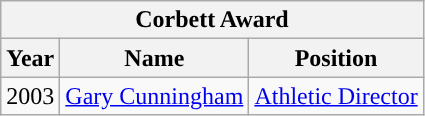<table class="wikitable">
<tr align="center">
<th colspan=5>Corbett Award</th>
</tr>
<tr>
<th>Year</th>
<th>Name</th>
<th>Position</th>
</tr>
<tr align="center" bgcolor="">
<td>2003</td>
<td><a href='#'>Gary Cunningham</a></td>
<td><a href='#'>Athletic Director</a></td>
</tr>
</table>
